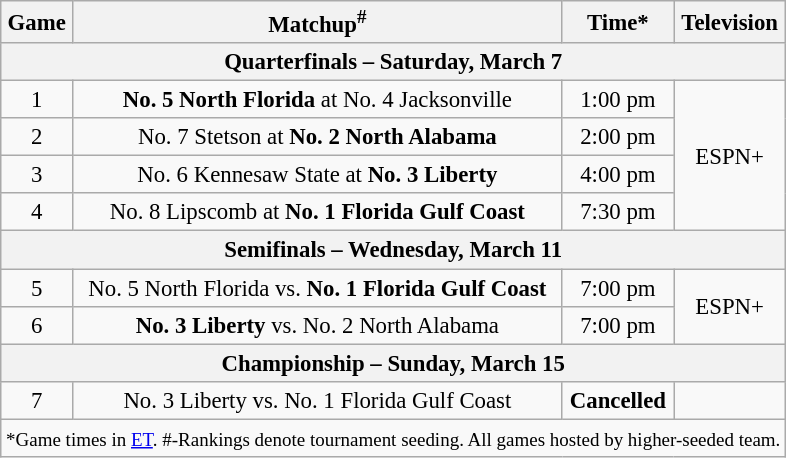<table class="wikitable" style="font-size: 95%; text-align:center;">
<tr>
<th>Game</th>
<th>Matchup<sup>#</sup></th>
<th>Time*</th>
<th>Television</th>
</tr>
<tr>
<th colspan=5>Quarterfinals – Saturday, March 7</th>
</tr>
<tr>
<td>1</td>
<td><strong>No. 5 North Florida</strong> at No. 4 Jacksonville</td>
<td>1:00 pm</td>
<td rowspan=4>ESPN+</td>
</tr>
<tr>
<td>2</td>
<td>No. 7 Stetson at <strong>No. 2 North Alabama</strong></td>
<td>2:00 pm</td>
</tr>
<tr>
<td>3</td>
<td>No. 6 Kennesaw State at <strong>No. 3 Liberty</strong></td>
<td>4:00 pm</td>
</tr>
<tr>
<td>4</td>
<td>No. 8 Lipscomb at <strong>No. 1 Florida Gulf Coast</strong></td>
<td>7:30 pm</td>
</tr>
<tr>
<th colspan=5>Semifinals – Wednesday, March 11</th>
</tr>
<tr>
<td>5</td>
<td>No. 5 North Florida vs. <strong>No. 1 Florida Gulf Coast</strong></td>
<td>7:00 pm</td>
<td rowspan=2>ESPN+</td>
</tr>
<tr>
<td>6</td>
<td><strong>No. 3 Liberty</strong> vs. No. 2 North Alabama</td>
<td>7:00 pm</td>
</tr>
<tr>
<th colspan=5>Championship – Sunday, March 15</th>
</tr>
<tr>
<td>7</td>
<td>No. 3 Liberty vs. No. 1 Florida Gulf Coast</td>
<td><strong>Cancelled</strong></td>
<td></td>
</tr>
<tr>
<td colspan=5 style="text-align:left;"><small>*Game times in <a href='#'>ET</a>. #-Rankings denote tournament seeding. All games hosted by higher-seeded team.</small></td>
</tr>
</table>
